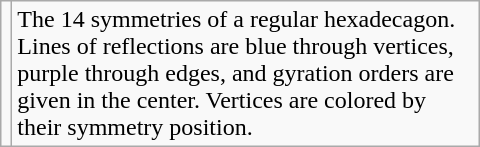<table class=wikitable width=320 align=right>
<tr valign=top>
<td></td>
<td>The 14 symmetries of a regular hexadecagon. Lines of reflections are blue through vertices, purple through edges, and gyration orders are given in the center. Vertices are colored by their symmetry position.</td>
</tr>
</table>
